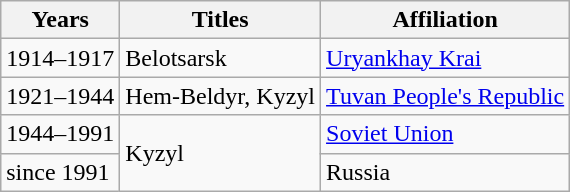<table class="wikitable" style="right;">
<tr>
<th>Years</th>
<th>Titles</th>
<th>Affiliation</th>
</tr>
<tr>
<td>1914–1917</td>
<td>Belotsarsk</td>
<td><a href='#'>Uryankhay Krai</a><br></td>
</tr>
<tr>
<td>1921–1944</td>
<td>Hem-Beldyr, Kyzyl</td>
<td><a href='#'>Tuvan People's Republic</a><br></td>
</tr>
<tr>
<td>1944–1991</td>
<td rowspan=2>Kyzyl</td>
<td><a href='#'>Soviet Union</a></td>
</tr>
<tr>
<td>since 1991</td>
<td>Russia</td>
</tr>
</table>
